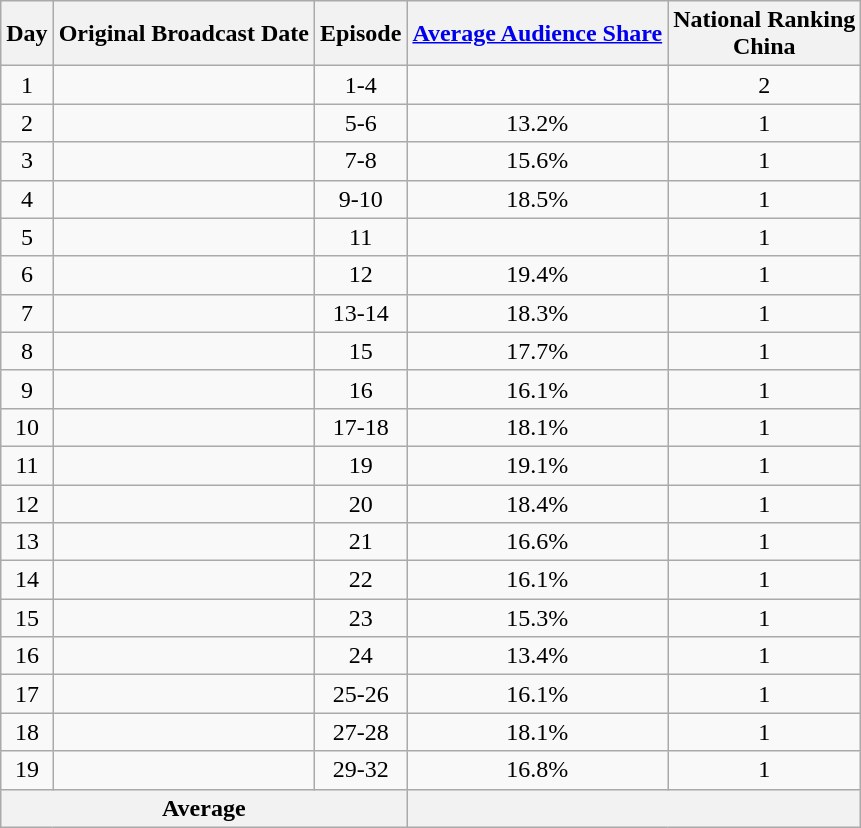<table class="wikitable">
<tr>
<th style="text-align: center;">Day</th>
<th style="text-align: center;">Original Broadcast Date</th>
<th style="text-align: center;">Episode</th>
<th style="text-align: center;"><a href='#'>Average Audience Share</a></th>
<th>National Ranking<br>China</th>
</tr>
<tr>
<td style="text-align: center;">1</td>
<td style="text-align: center;"></td>
<td style="text-align: center;">1-4</td>
<td style="text-align: center;"></td>
<td style="text-align: center;">2</td>
</tr>
<tr>
<td style="text-align: center;">2</td>
<td style="text-align: center;"></td>
<td style="text-align: center;">5-6</td>
<td style="text-align: center;">13.2%</td>
<td style="text-align: center;">1</td>
</tr>
<tr>
<td style="text-align: center;">3</td>
<td style="text-align: center;"></td>
<td style="text-align: center;">7-8</td>
<td style="text-align: center;">15.6%</td>
<td style="text-align: center;">1</td>
</tr>
<tr>
<td style="text-align: center;">4</td>
<td style="text-align: center;"></td>
<td style="text-align: center;">9-10</td>
<td style="text-align: center;">18.5%</td>
<td style="text-align: center;">1</td>
</tr>
<tr>
<td style="text-align: center;">5</td>
<td style="text-align: center;"></td>
<td style="text-align: center;">11</td>
<td style="text-align: center;"></td>
<td style="text-align: center;">1</td>
</tr>
<tr>
<td style="text-align: center;">6</td>
<td style="text-align: center;"></td>
<td style="text-align: center;">12</td>
<td style="text-align: center;">19.4%</td>
<td style="text-align: center;">1</td>
</tr>
<tr>
<td style="text-align: center;">7</td>
<td style="text-align: center;"></td>
<td style="text-align: center;">13-14</td>
<td style="text-align: center;">18.3%</td>
<td style="text-align: center;">1</td>
</tr>
<tr>
<td style="text-align: center;">8</td>
<td style="text-align: center;"></td>
<td style="text-align: center;">15</td>
<td style="text-align: center;">17.7%</td>
<td style="text-align: center;">1</td>
</tr>
<tr>
<td style="text-align: center;">9</td>
<td style="text-align: center;"></td>
<td style="text-align: center;">16</td>
<td style="text-align: center;">16.1%</td>
<td style="text-align: center;">1</td>
</tr>
<tr>
<td style="text-align: center;">10</td>
<td style="text-align: center;"></td>
<td style="text-align: center;">17-18</td>
<td style="text-align: center;">18.1%</td>
<td style="text-align: center;">1</td>
</tr>
<tr>
<td style="text-align: center;">11</td>
<td style="text-align: center;"></td>
<td style="text-align: center;">19</td>
<td style="text-align: center;">19.1%</td>
<td style="text-align: center;">1</td>
</tr>
<tr>
<td style="text-align: center;">12</td>
<td style="text-align: center;"></td>
<td style="text-align: center;">20</td>
<td style="text-align: center;">18.4%</td>
<td style="text-align: center;">1</td>
</tr>
<tr>
<td style="text-align: center;">13</td>
<td style="text-align: center;"></td>
<td style="text-align: center;">21</td>
<td style="text-align: center;">16.6%</td>
<td style="text-align: center;">1</td>
</tr>
<tr>
<td style="text-align: center;">14</td>
<td style="text-align: center;"></td>
<td style="text-align: center;">22</td>
<td style="text-align: center;">16.1%</td>
<td style="text-align: center;">1</td>
</tr>
<tr>
<td style="text-align: center;">15</td>
<td style="text-align: center;"></td>
<td style="text-align: center;">23</td>
<td style="text-align: center;">15.3%</td>
<td style="text-align: center;">1</td>
</tr>
<tr>
<td style="text-align: center;">16</td>
<td style="text-align: center;"></td>
<td style="text-align: center;">24</td>
<td style="text-align: center;">13.4%</td>
<td style="text-align: center;">1</td>
</tr>
<tr>
<td style="text-align: center;">17</td>
<td style="text-align: center;"></td>
<td style="text-align: center;">25-26</td>
<td style="text-align: center;">16.1%</td>
<td style="text-align: center;">1</td>
</tr>
<tr>
<td style="text-align: center;">18</td>
<td style="text-align: center;"></td>
<td style="text-align: center;">27-28</td>
<td style="text-align: center;">18.1%</td>
<td style="text-align: center;">1</td>
</tr>
<tr>
<td style="text-align: center;">19</td>
<td style="text-align: center;"></td>
<td style="text-align: center;">29-32</td>
<td style="text-align: center;">16.8%</td>
<td style="text-align: center;">1</td>
</tr>
<tr>
<th colspan="3" style="text-align: center;">Average</th>
<th colspan="2"><br></th>
</tr>
</table>
